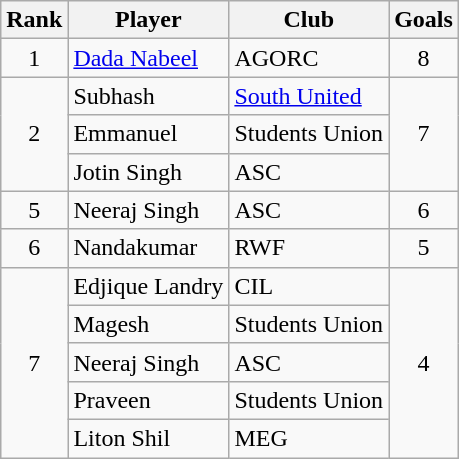<table class="wikitable" style="text-align:center">
<tr>
<th>Rank</th>
<th>Player</th>
<th>Club</th>
<th>Goals</th>
</tr>
<tr>
<td rowspan="1">1</td>
<td align="left"><a href='#'>Dada Nabeel</a></td>
<td align="left">AGORC</td>
<td rowspan="1">8</td>
</tr>
<tr>
<td rowspan="3">2</td>
<td align="left">Subhash</td>
<td align="left"><a href='#'>South United</a></td>
<td rowspan="3">7</td>
</tr>
<tr>
<td align="left">Emmanuel</td>
<td align="left">Students Union</td>
</tr>
<tr>
<td align="left">Jotin Singh</td>
<td align="left">ASC</td>
</tr>
<tr>
<td rowspan="1">5</td>
<td align="left">Neeraj Singh</td>
<td align="left">ASC</td>
<td rowspan="1">6</td>
</tr>
<tr>
<td rowspan="1">6</td>
<td align="left">Nandakumar</td>
<td align="left">RWF</td>
<td rowspan="1">5</td>
</tr>
<tr>
<td rowspan="5">7</td>
<td align="left">Edjique Landry</td>
<td align="left">CIL</td>
<td rowspan="5">4</td>
</tr>
<tr>
<td align="left">Magesh</td>
<td align="left">Students Union</td>
</tr>
<tr>
<td align="left">Neeraj Singh</td>
<td align="left">ASC</td>
</tr>
<tr>
<td align="left">Praveen</td>
<td align="left">Students Union</td>
</tr>
<tr>
<td align="left">Liton Shil</td>
<td align="left">MEG</td>
</tr>
</table>
